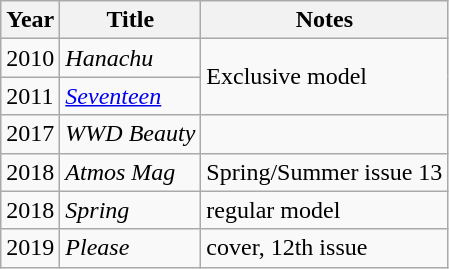<table class="wikitable">
<tr>
<th>Year</th>
<th>Title</th>
<th>Notes</th>
</tr>
<tr>
<td>2010</td>
<td><em>Hanachu</em></td>
<td rowspan="2">Exclusive model</td>
</tr>
<tr>
<td>2011</td>
<td><em><a href='#'>Seventeen</a></em></td>
</tr>
<tr>
<td>2017</td>
<td><em>WWD Beauty</em></td>
<td></td>
</tr>
<tr>
<td>2018</td>
<td><em>Atmos Mag</em></td>
<td>Spring/Summer issue 13</td>
</tr>
<tr>
<td>2018</td>
<td><em>Spring</em></td>
<td>regular model</td>
</tr>
<tr>
<td>2019</td>
<td><em>Please</em></td>
<td>cover, 12th issue</td>
</tr>
</table>
